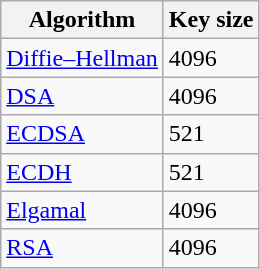<table class="wikitable">
<tr>
<th>Algorithm</th>
<th>Key size</th>
</tr>
<tr>
<td><a href='#'>Diffie–Hellman</a></td>
<td>4096</td>
</tr>
<tr>
<td><a href='#'>DSA</a></td>
<td>4096</td>
</tr>
<tr>
<td><a href='#'>ECDSA</a></td>
<td>521</td>
</tr>
<tr>
<td><a href='#'>ECDH</a></td>
<td>521</td>
</tr>
<tr>
<td><a href='#'>Elgamal</a></td>
<td>4096</td>
</tr>
<tr>
<td><a href='#'>RSA</a></td>
<td>4096</td>
</tr>
</table>
